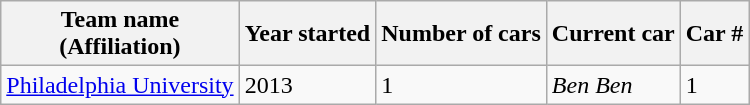<table class="wikitable">
<tr ">
<th><strong>Team name<br>(Affiliation)</strong></th>
<th><strong>Year started</strong></th>
<th><strong>Number of cars</strong></th>
<th><strong>Current car</strong></th>
<th><strong>Car #</strong></th>
</tr>
<tr>
<td><a href='#'>Philadelphia University</a></td>
<td>2013</td>
<td>1</td>
<td><em>Ben Ben</em></td>
<td>1</td>
</tr>
</table>
